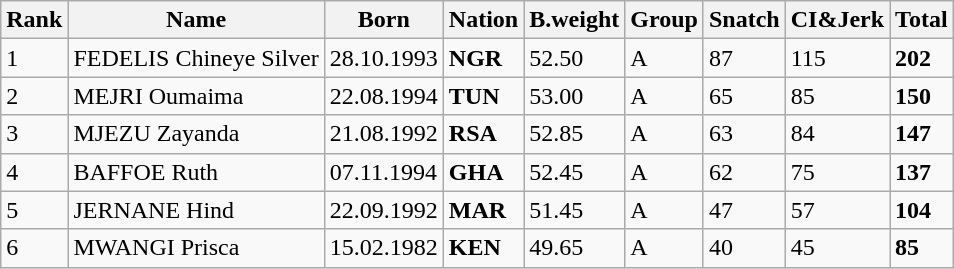<table class="wikitable">
<tr>
<th>Rank</th>
<th>Name</th>
<th>Born</th>
<th>Nation</th>
<th>B.weight</th>
<th>Group</th>
<th>Snatch</th>
<th>CI&Jerk</th>
<th>Total</th>
</tr>
<tr>
<td>1</td>
<td>FEDELIS Chineye Silver</td>
<td>28.10.1993</td>
<td><strong>NGR</strong></td>
<td>52.50</td>
<td>A</td>
<td>87</td>
<td>115</td>
<td><strong>202</strong></td>
</tr>
<tr>
<td>2</td>
<td>MEJRI Oumaima</td>
<td>22.08.1994</td>
<td><strong>TUN</strong></td>
<td>53.00</td>
<td>A</td>
<td>65</td>
<td>85</td>
<td><strong>150</strong></td>
</tr>
<tr>
<td>3</td>
<td>MJEZU Zayanda</td>
<td>21.08.1992</td>
<td><strong>RSA</strong></td>
<td>52.85</td>
<td>A</td>
<td>63</td>
<td>84</td>
<td><strong>147</strong></td>
</tr>
<tr>
<td>4</td>
<td>BAFFOE Ruth</td>
<td>07.11.1994</td>
<td><strong>GHA</strong></td>
<td>52.45</td>
<td>A</td>
<td>62</td>
<td>75</td>
<td><strong>137</strong></td>
</tr>
<tr>
<td>5</td>
<td>JERNANE Hind</td>
<td>22.09.1992</td>
<td><strong>MAR</strong></td>
<td>51.45</td>
<td>A</td>
<td>47</td>
<td>57</td>
<td><strong>104</strong></td>
</tr>
<tr>
<td>6</td>
<td>MWANGI Prisca</td>
<td>15.02.1982</td>
<td><strong>KEN</strong></td>
<td>49.65</td>
<td>A</td>
<td>40</td>
<td>45</td>
<td><strong>85</strong></td>
</tr>
</table>
